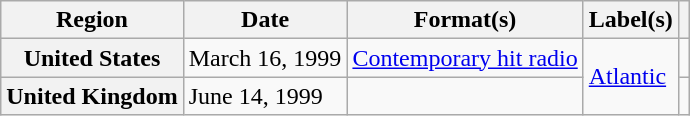<table class="wikitable plainrowheaders">
<tr>
<th scope="col">Region</th>
<th scope="col">Date</th>
<th scope="col">Format(s)</th>
<th scope="col">Label(s)</th>
<th scope="col"></th>
</tr>
<tr>
<th scope="row">United States</th>
<td>March 16, 1999</td>
<td><a href='#'>Contemporary hit radio</a></td>
<td rowspan="2"><a href='#'>Atlantic</a></td>
<td></td>
</tr>
<tr>
<th scope="row">United Kingdom</th>
<td>June 14, 1999</td>
<td></td>
<td></td>
</tr>
</table>
